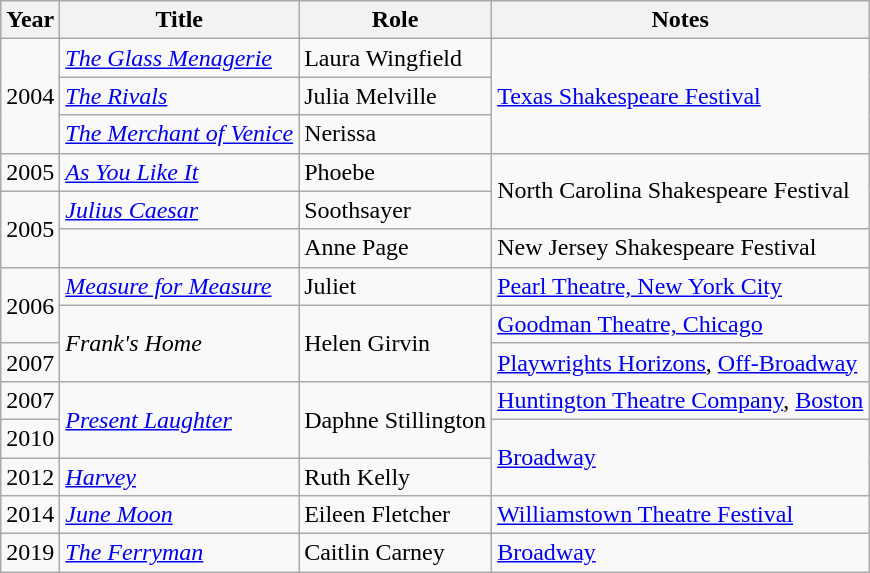<table class="wikitable sortable">
<tr>
<th>Year</th>
<th>Title</th>
<th>Role</th>
<th class="unsortable">Notes</th>
</tr>
<tr>
<td rowspan="3">2004</td>
<td><em><a href='#'>The Glass Menagerie</a></em></td>
<td>Laura Wingfield</td>
<td rowspan="3"><a href='#'>Texas Shakespeare Festival</a></td>
</tr>
<tr>
<td><em><a href='#'>The Rivals</a></em></td>
<td>Julia Melville</td>
</tr>
<tr>
<td><em><a href='#'>The Merchant of Venice</a></em></td>
<td>Nerissa</td>
</tr>
<tr>
<td>2005</td>
<td><em><a href='#'>As You Like It</a></em></td>
<td>Phoebe</td>
<td rowspan="2">North Carolina Shakespeare Festival</td>
</tr>
<tr>
<td rowspan="2">2005</td>
<td><em><a href='#'>Julius Caesar</a></em></td>
<td>Soothsayer</td>
</tr>
<tr>
<td><em></em></td>
<td>Anne Page</td>
<td>New Jersey Shakespeare Festival</td>
</tr>
<tr>
<td rowspan="2">2006</td>
<td><em><a href='#'>Measure for Measure</a></em></td>
<td>Juliet</td>
<td><a href='#'>Pearl Theatre, New York City</a></td>
</tr>
<tr>
<td rowspan="2"><em>Frank's Home</em></td>
<td rowspan="2">Helen Girvin</td>
<td><a href='#'>Goodman Theatre, Chicago</a></td>
</tr>
<tr>
<td>2007</td>
<td><a href='#'>Playwrights Horizons</a>, <a href='#'>Off-Broadway</a></td>
</tr>
<tr>
<td>2007</td>
<td rowspan="2"><em><a href='#'>Present Laughter</a></em></td>
<td rowspan="2">Daphne Stillington</td>
<td><a href='#'>Huntington Theatre Company</a>, <a href='#'>Boston</a></td>
</tr>
<tr>
<td>2010</td>
<td rowspan="2"><a href='#'>Broadway</a></td>
</tr>
<tr>
<td>2012</td>
<td><em><a href='#'>Harvey</a></em></td>
<td>Ruth Kelly</td>
</tr>
<tr>
<td>2014</td>
<td><em><a href='#'>June Moon</a></em></td>
<td>Eileen Fletcher</td>
<td><a href='#'>Williamstown Theatre Festival</a></td>
</tr>
<tr>
<td>2019</td>
<td><a href='#'><em>The Ferryman</em></a></td>
<td>Caitlin Carney</td>
<td><a href='#'>Broadway</a></td>
</tr>
</table>
